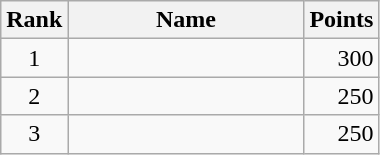<table class="wikitable" border="1">
<tr>
<th width=30>Rank</th>
<th width=150>Name</th>
<th width=25>Points</th>
</tr>
<tr>
<td align=center>1</td>
<td></td>
<td align=right>300</td>
</tr>
<tr>
<td align=center>2</td>
<td></td>
<td align=right>250</td>
</tr>
<tr>
<td align=center>3</td>
<td></td>
<td align=right>250</td>
</tr>
</table>
